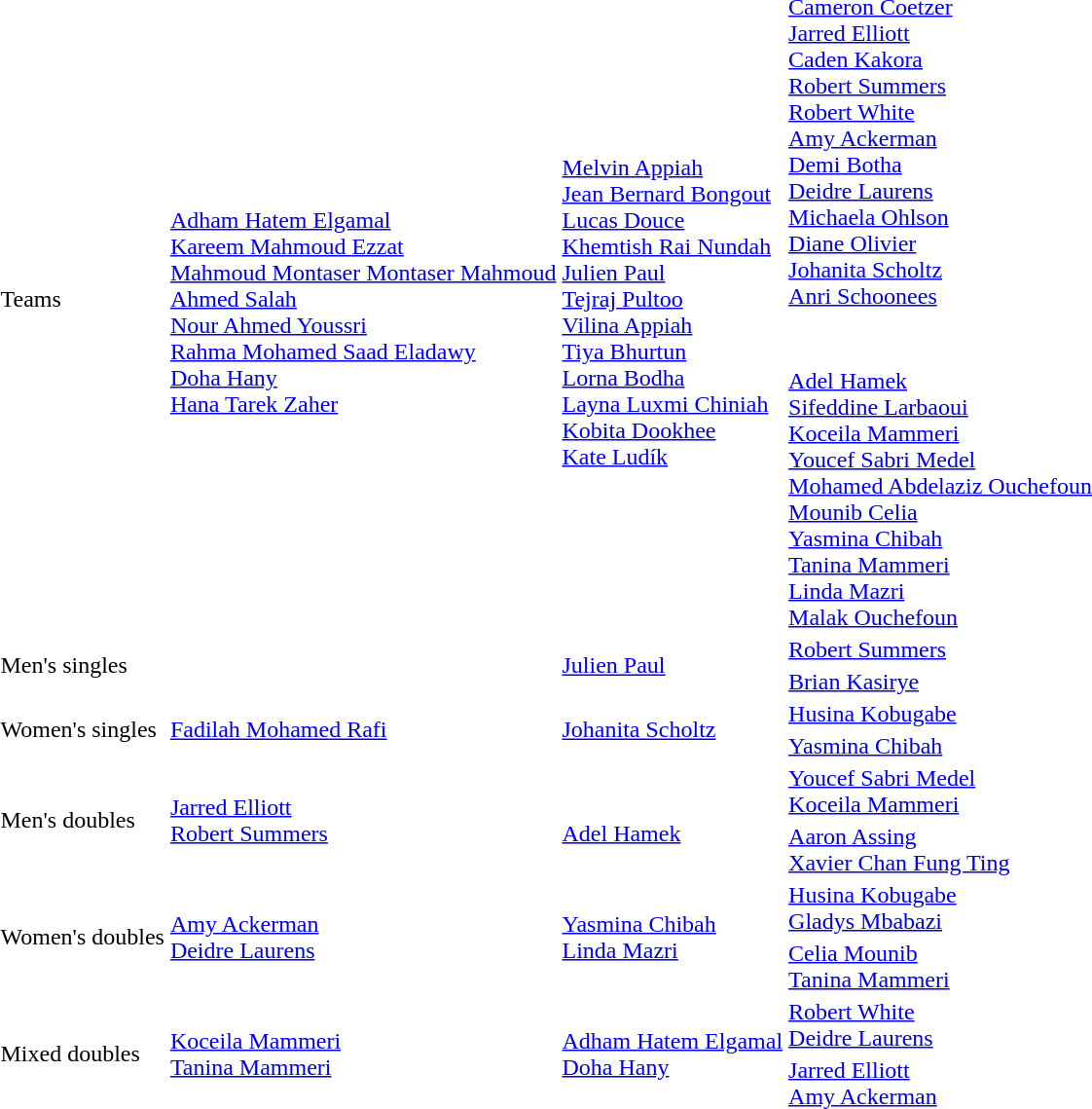<table>
<tr>
<td rowspan=2>Teams</td>
<td rowspan=2><br><a href='#'>Adham Hatem Elgamal</a><br><a href='#'>Kareem Mahmoud Ezzat</a><br><a href='#'>Mahmoud Montaser Montaser Mahmoud</a><br><a href='#'>Ahmed Salah</a><br><a href='#'>Nour Ahmed Youssri</a><br><a href='#'>Rahma Mohamed Saad Eladawy</a><br><a href='#'>Doha Hany</a><br><a href='#'>Hana Tarek Zaher</a></td>
<td rowspan=2><br><a href='#'>Melvin Appiah</a><br><a href='#'>Jean Bernard Bongout</a><br><a href='#'>Lucas Douce</a><br><a href='#'>Khemtish Rai Nundah</a><br><a href='#'>Julien Paul</a><br><a href='#'>Tejraj Pultoo</a><br><a href='#'>Vilina Appiah</a><br><a href='#'>Tiya Bhurtun</a><br><a href='#'>Lorna Bodha</a><br><a href='#'>Layna Luxmi Chiniah</a><br><a href='#'>Kobita Dookhee</a><br><a href='#'>Kate Ludík</a></td>
<td><br><a href='#'>Cameron Coetzer</a><br><a href='#'>Jarred Elliott</a><br><a href='#'>Caden Kakora</a><br><a href='#'>Robert Summers</a><br><a href='#'>Robert White</a><br><a href='#'>Amy Ackerman</a><br><a href='#'>Demi Botha</a><br><a href='#'>Deidre Laurens</a><br><a href='#'>Michaela Ohlson</a><br><a href='#'>Diane Olivier</a><br><a href='#'>Johanita Scholtz</a><br><a href='#'>Anri Schoonees</a></td>
</tr>
<tr>
<td><br><br><a href='#'>Adel Hamek</a><br><a href='#'>Sifeddine Larbaoui</a><br><a href='#'>Koceila Mammeri</a><br><a href='#'>Youcef Sabri Medel</a><br><a href='#'>Mohamed Abdelaziz Ouchefoun</a><br><a href='#'>Mounib Celia</a><br><a href='#'>Yasmina Chibah</a><br><a href='#'>Tanina Mammeri</a><br><a href='#'>Linda Mazri</a><br><a href='#'>Malak Ouchefoun</a></td>
</tr>
<tr>
<td rowspan=2>Men's singles</td>
<td rowspan=2></td>
<td rowspan=2> <a href='#'>Julien Paul</a></td>
<td> <a href='#'>Robert Summers</a></td>
</tr>
<tr>
<td> <a href='#'>Brian Kasirye</a></td>
</tr>
<tr>
<td rowspan=2>Women's singles</td>
<td rowspan=2> <a href='#'>Fadilah Mohamed Rafi</a></td>
<td rowspan=2> <a href='#'>Johanita Scholtz</a></td>
<td> <a href='#'>Husina Kobugabe</a></td>
</tr>
<tr>
<td> <a href='#'>Yasmina Chibah</a></td>
</tr>
<tr>
<td rowspan=2>Men's doubles</td>
<td rowspan=2> <a href='#'>Jarred Elliott</a> <br> <a href='#'>Robert Summers</a></td>
<td rowspan=2> <br> <a href='#'>Adel Hamek</a></td>
<td> <a href='#'>Youcef Sabri Medel</a> <br> <a href='#'>Koceila Mammeri</a></td>
</tr>
<tr>
<td> <a href='#'>Aaron Assing</a> <br> <a href='#'>Xavier Chan Fung Ting</a></td>
</tr>
<tr>
<td rowspan=2>Women's doubles</td>
<td rowspan=2> <a href='#'>Amy Ackerman</a> <br> <a href='#'>Deidre Laurens</a></td>
<td rowspan=2> <a href='#'>Yasmina Chibah</a> <br> <a href='#'>Linda Mazri</a></td>
<td> <a href='#'>Husina Kobugabe</a> <br> <a href='#'>Gladys Mbabazi</a></td>
</tr>
<tr>
<td> <a href='#'>Celia Mounib</a> <br> <a href='#'>Tanina Mammeri</a></td>
</tr>
<tr>
<td rowspan=2>Mixed doubles</td>
<td rowspan=2> <a href='#'>Koceila Mammeri</a> <br> <a href='#'>Tanina Mammeri</a></td>
<td rowspan=2> <a href='#'>Adham Hatem Elgamal</a> <br> <a href='#'>Doha Hany</a></td>
<td> <a href='#'>Robert White</a> <br> <a href='#'>Deidre Laurens</a></td>
</tr>
<tr>
<td> <a href='#'>Jarred Elliott</a> <br> <a href='#'>Amy Ackerman</a></td>
</tr>
</table>
